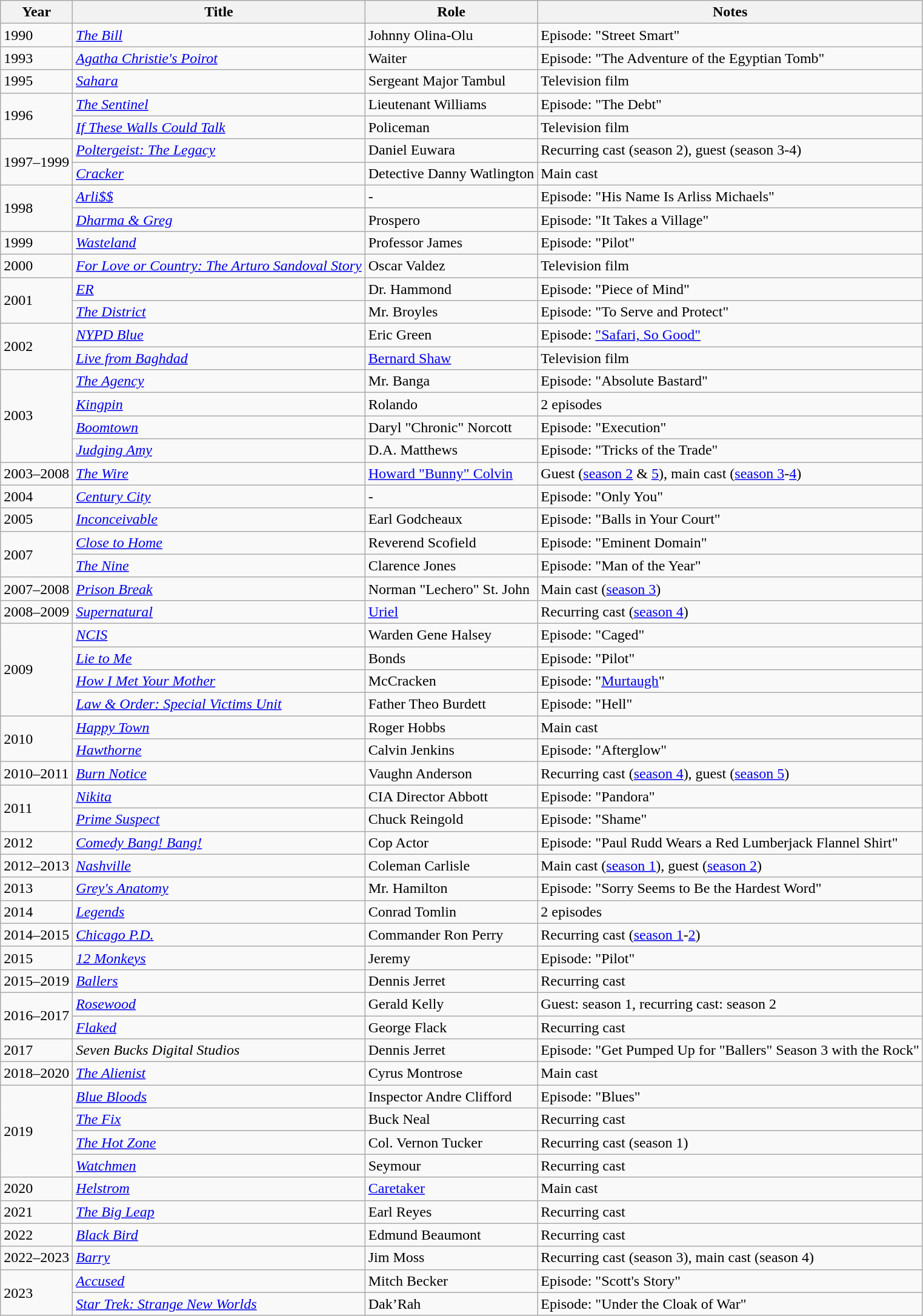<table class="wikitable sortable">
<tr>
<th>Year</th>
<th>Title</th>
<th>Role</th>
<th class=unsortable>Notes</th>
</tr>
<tr>
<td>1990</td>
<td><em><a href='#'>The Bill</a></em></td>
<td>Johnny Olina-Olu</td>
<td>Episode: "Street Smart"</td>
</tr>
<tr>
<td>1993</td>
<td><em><a href='#'>Agatha Christie's Poirot</a></em></td>
<td>Waiter</td>
<td>Episode: "The Adventure of the Egyptian Tomb"</td>
</tr>
<tr>
<td>1995</td>
<td><em><a href='#'>Sahara</a></em></td>
<td>Sergeant Major Tambul</td>
<td>Television film</td>
</tr>
<tr>
<td rowspan=2>1996</td>
<td><em><a href='#'>The Sentinel</a></em></td>
<td>Lieutenant Williams</td>
<td>Episode: "The Debt"</td>
</tr>
<tr>
<td><em><a href='#'>If These Walls Could Talk</a></em></td>
<td>Policeman</td>
<td>Television film</td>
</tr>
<tr>
<td rowspan=2>1997–1999</td>
<td><em><a href='#'>Poltergeist: The Legacy</a></em></td>
<td>Daniel Euwara</td>
<td>Recurring cast (season 2), guest (season 3-4)</td>
</tr>
<tr>
<td><em><a href='#'>Cracker</a></em></td>
<td>Detective Danny Watlington</td>
<td>Main cast</td>
</tr>
<tr>
<td rowspan=2>1998</td>
<td><em><a href='#'>Arli$$</a></em></td>
<td>-</td>
<td>Episode: "His Name Is Arliss Michaels"</td>
</tr>
<tr>
<td><em><a href='#'>Dharma & Greg</a></em></td>
<td>Prospero</td>
<td>Episode: "It Takes a Village"</td>
</tr>
<tr>
<td>1999</td>
<td><em><a href='#'>Wasteland</a></em></td>
<td>Professor James</td>
<td>Episode: "Pilot"</td>
</tr>
<tr>
<td>2000</td>
<td><em><a href='#'>For Love or Country: The Arturo Sandoval Story</a></em></td>
<td>Oscar Valdez</td>
<td>Television film</td>
</tr>
<tr>
<td rowspan=2>2001</td>
<td><em><a href='#'>ER</a></em></td>
<td>Dr. Hammond</td>
<td>Episode: "Piece of Mind"</td>
</tr>
<tr>
<td><em><a href='#'>The District</a></em></td>
<td>Mr. Broyles</td>
<td>Episode: "To Serve and Protect"</td>
</tr>
<tr>
<td rowspan=2>2002</td>
<td><em><a href='#'>NYPD Blue</a></em></td>
<td>Eric Green</td>
<td>Episode: <a href='#'>"Safari, So Good"</a></td>
</tr>
<tr>
<td><em><a href='#'>Live from Baghdad</a></em></td>
<td><a href='#'>Bernard Shaw</a></td>
<td>Television film</td>
</tr>
<tr>
<td rowspan=4>2003</td>
<td><em><a href='#'>The Agency</a></em></td>
<td>Mr. Banga</td>
<td>Episode: "Absolute Bastard"</td>
</tr>
<tr>
<td><em><a href='#'>Kingpin</a></em></td>
<td>Rolando</td>
<td>2 episodes</td>
</tr>
<tr>
<td><em><a href='#'>Boomtown</a></em></td>
<td>Daryl "Chronic" Norcott</td>
<td>Episode: "Execution"</td>
</tr>
<tr>
<td><em><a href='#'>Judging Amy</a></em></td>
<td>D.A. Matthews</td>
<td>Episode: "Tricks of the Trade"</td>
</tr>
<tr>
<td>2003–2008</td>
<td><em><a href='#'>The Wire</a></em></td>
<td><a href='#'>Howard "Bunny" Colvin</a></td>
<td>Guest (<a href='#'>season 2</a> & <a href='#'>5</a>), main cast (<a href='#'>season 3</a>-<a href='#'>4</a>)</td>
</tr>
<tr>
<td>2004</td>
<td><em><a href='#'>Century City</a></em></td>
<td>-</td>
<td>Episode: "Only You"</td>
</tr>
<tr>
<td>2005</td>
<td><em><a href='#'>Inconceivable</a></em></td>
<td>Earl Godcheaux</td>
<td>Episode: "Balls in Your Court"</td>
</tr>
<tr>
<td rowspan=2>2007</td>
<td><em><a href='#'>Close to Home</a></em></td>
<td>Reverend Scofield</td>
<td>Episode: "Eminent Domain"</td>
</tr>
<tr>
<td><em><a href='#'>The Nine</a></em></td>
<td>Clarence Jones</td>
<td>Episode: "Man of the Year"</td>
</tr>
<tr>
<td>2007–2008</td>
<td><em><a href='#'>Prison Break</a></em></td>
<td>Norman "Lechero" St. John</td>
<td>Main cast (<a href='#'>season 3</a>)</td>
</tr>
<tr>
<td>2008–2009</td>
<td><em><a href='#'>Supernatural</a></em></td>
<td><a href='#'>Uriel</a></td>
<td>Recurring cast (<a href='#'>season 4</a>)</td>
</tr>
<tr>
<td rowspan=4>2009</td>
<td><em><a href='#'>NCIS</a></em></td>
<td>Warden Gene Halsey</td>
<td>Episode: "Caged"</td>
</tr>
<tr>
<td><em><a href='#'>Lie to Me</a></em></td>
<td>Bonds</td>
<td>Episode: "Pilot"</td>
</tr>
<tr>
<td><em><a href='#'>How I Met Your Mother</a></em></td>
<td>McCracken</td>
<td>Episode: "<a href='#'>Murtaugh</a>"</td>
</tr>
<tr>
<td><em><a href='#'>Law & Order: Special Victims Unit</a></em></td>
<td>Father Theo Burdett</td>
<td>Episode: "Hell"</td>
</tr>
<tr>
<td rowspan=2>2010</td>
<td><em><a href='#'>Happy Town</a></em></td>
<td>Roger Hobbs</td>
<td>Main cast</td>
</tr>
<tr>
<td><em><a href='#'>Hawthorne</a></em></td>
<td>Calvin Jenkins</td>
<td>Episode: "Afterglow"</td>
</tr>
<tr>
<td>2010–2011</td>
<td><em><a href='#'>Burn Notice</a></em></td>
<td>Vaughn Anderson</td>
<td>Recurring cast (<a href='#'>season 4</a>), guest (<a href='#'>season 5</a>)</td>
</tr>
<tr>
<td rowspan=2>2011</td>
<td><em><a href='#'>Nikita</a></em></td>
<td>CIA Director Abbott</td>
<td>Episode: "Pandora"</td>
</tr>
<tr>
<td><em><a href='#'>Prime Suspect</a></em></td>
<td>Chuck Reingold</td>
<td>Episode: "Shame"</td>
</tr>
<tr>
<td>2012</td>
<td><em><a href='#'>Comedy Bang! Bang!</a></em></td>
<td>Cop Actor</td>
<td>Episode: "Paul Rudd Wears a Red Lumberjack Flannel Shirt"</td>
</tr>
<tr>
<td>2012–2013</td>
<td><em><a href='#'>Nashville</a></em></td>
<td>Coleman Carlisle</td>
<td>Main cast (<a href='#'>season 1</a>), guest (<a href='#'>season 2</a>)</td>
</tr>
<tr>
<td>2013</td>
<td><em><a href='#'>Grey's Anatomy</a></em></td>
<td>Mr. Hamilton</td>
<td>Episode: "Sorry Seems to Be the Hardest Word"</td>
</tr>
<tr>
<td>2014</td>
<td><em><a href='#'>Legends</a></em></td>
<td>Conrad Tomlin</td>
<td>2 episodes</td>
</tr>
<tr>
<td>2014–2015</td>
<td><em><a href='#'>Chicago P.D.</a></em></td>
<td>Commander Ron Perry</td>
<td>Recurring cast (<a href='#'>season 1</a>-<a href='#'>2</a>)</td>
</tr>
<tr>
<td>2015</td>
<td><em><a href='#'>12 Monkeys</a></em></td>
<td>Jeremy</td>
<td>Episode: "Pilot"</td>
</tr>
<tr>
<td>2015–2019</td>
<td><em><a href='#'>Ballers</a></em></td>
<td>Dennis Jerret</td>
<td>Recurring cast</td>
</tr>
<tr>
<td rowspan=2>2016–2017</td>
<td><em><a href='#'>Rosewood</a></em></td>
<td>Gerald Kelly</td>
<td>Guest: season 1, recurring cast: season 2</td>
</tr>
<tr>
<td><em><a href='#'>Flaked</a></em></td>
<td>George Flack</td>
<td>Recurring cast</td>
</tr>
<tr>
<td>2017</td>
<td><em>Seven Bucks Digital Studios</em></td>
<td>Dennis Jerret</td>
<td>Episode: "Get Pumped Up for "Ballers" Season 3 with the Rock"</td>
</tr>
<tr>
<td>2018–2020</td>
<td><em><a href='#'>The Alienist</a></em></td>
<td>Cyrus Montrose</td>
<td>Main cast</td>
</tr>
<tr>
<td rowspan=4>2019</td>
<td><em><a href='#'>Blue Bloods</a></em></td>
<td>Inspector Andre Clifford</td>
<td>Episode: "Blues"</td>
</tr>
<tr>
<td><em><a href='#'>The Fix</a></em></td>
<td>Buck Neal</td>
<td>Recurring cast</td>
</tr>
<tr>
<td><em><a href='#'>The Hot Zone</a></em></td>
<td>Col. Vernon Tucker</td>
<td>Recurring cast (season 1)</td>
</tr>
<tr>
<td><em><a href='#'>Watchmen</a></em></td>
<td>Seymour</td>
<td>Recurring cast</td>
</tr>
<tr>
<td>2020</td>
<td><em><a href='#'>Helstrom</a></em></td>
<td><a href='#'>Caretaker</a></td>
<td>Main cast</td>
</tr>
<tr>
<td>2021</td>
<td><em><a href='#'>The Big Leap</a></em></td>
<td>Earl Reyes</td>
<td>Recurring cast</td>
</tr>
<tr>
<td>2022</td>
<td><em><a href='#'>Black Bird</a></em></td>
<td>Edmund Beaumont</td>
<td>Recurring cast</td>
</tr>
<tr>
<td>2022–2023</td>
<td><em><a href='#'>Barry</a></em></td>
<td>Jim Moss</td>
<td>Recurring cast (season 3), main cast (season 4)</td>
</tr>
<tr>
<td rowspan=2>2023</td>
<td><em><a href='#'>Accused</a></em></td>
<td>Mitch Becker</td>
<td>Episode: "Scott's Story"</td>
</tr>
<tr>
<td><em><a href='#'>Star Trek: Strange New Worlds</a></em></td>
<td>Dak’Rah</td>
<td>Episode: "Under the Cloak of War"</td>
</tr>
</table>
